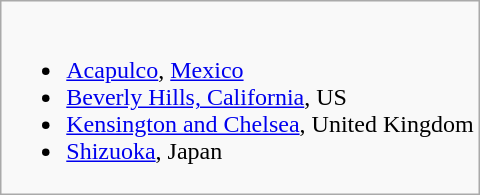<table class="wikitable">
<tr valign="top">
<td><br><ul><li> <a href='#'>Acapulco</a>, <a href='#'>Mexico</a></li><li> <a href='#'>Beverly Hills, California</a>, US</li><li> <a href='#'>Kensington and Chelsea</a>, United Kingdom</li><li> <a href='#'>Shizuoka</a>, Japan</li></ul></td>
</tr>
</table>
